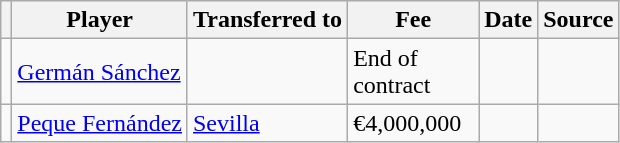<table class="wikitable plainrowheaders sortable">
<tr>
<th></th>
<th scope="col">Player</th>
<th>Transferred to</th>
<th style="width: 80px;">Fee</th>
<th scope="col">Date</th>
<th scope="col">Source</th>
</tr>
<tr>
<td align="center"></td>
<td> <a href='#'>Germán Sánchez</a></td>
<td></td>
<td>End of contract</td>
<td></td>
<td></td>
</tr>
<tr>
<td align="center"></td>
<td> <a href='#'>Peque Fernández</a></td>
<td> <a href='#'>Sevilla</a></td>
<td>€4,000,000</td>
<td></td>
<td></td>
</tr>
</table>
